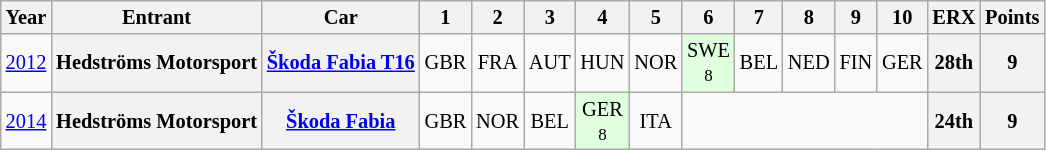<table class="wikitable" border="1" style="text-align:center; font-size:85%;">
<tr valign="top">
<th>Year</th>
<th>Entrant</th>
<th>Car</th>
<th>1</th>
<th>2</th>
<th>3</th>
<th>4</th>
<th>5</th>
<th>6</th>
<th>7</th>
<th>8</th>
<th>9</th>
<th>10</th>
<th>ERX</th>
<th>Points</th>
</tr>
<tr>
<td><a href='#'>2012</a></td>
<th nowrap>Hedströms Motorsport</th>
<th nowrap><a href='#'>Škoda Fabia T16</a></th>
<td>GBR</td>
<td>FRA</td>
<td>AUT</td>
<td>HUN</td>
<td>NOR</td>
<td style="background:#DFFFDF;">SWE<br><small>8</small></td>
<td>BEL</td>
<td>NED</td>
<td>FIN</td>
<td>GER</td>
<th>28th</th>
<th>9</th>
</tr>
<tr>
<td><a href='#'>2014</a></td>
<th nowrap>Hedströms Motorsport</th>
<th nowrap><a href='#'>Škoda Fabia</a></th>
<td>GBR<br><small></small></td>
<td>NOR<br><small></small></td>
<td>BEL<br><small></small></td>
<td style="background:#DFFFDF;">GER<br><small>8</small></td>
<td>ITA<br><small></small></td>
<td colspan=5></td>
<th>24th</th>
<th>9</th>
</tr>
</table>
